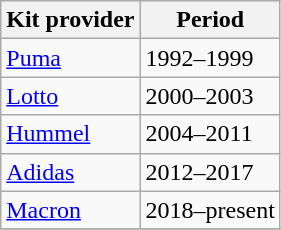<table class="wikitable">
<tr>
<th>Kit provider</th>
<th>Period</th>
</tr>
<tr>
<td> <a href='#'>Puma</a></td>
<td>1992–1999</td>
</tr>
<tr>
<td> <a href='#'>Lotto</a></td>
<td>2000–2003</td>
</tr>
<tr>
<td> <a href='#'>Hummel</a></td>
<td>2004–2011</td>
</tr>
<tr>
<td> <a href='#'>Adidas</a></td>
<td>2012–2017</td>
</tr>
<tr>
<td> <a href='#'>Macron</a></td>
<td>2018–present</td>
</tr>
<tr>
</tr>
</table>
